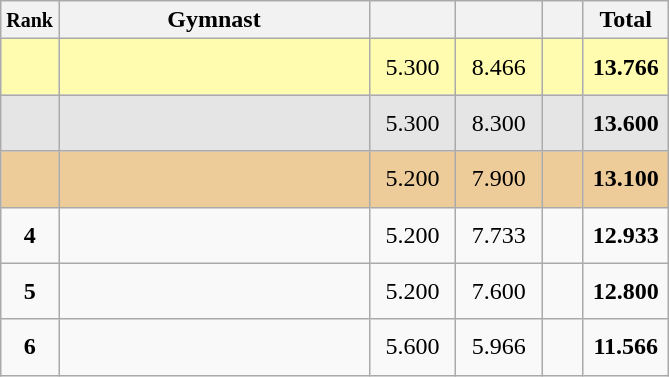<table style="text-align:center;" class="wikitable sortable">
<tr>
<th scope="col" style="width:15px;"><small>Rank</small></th>
<th scope="col" style="width:200px;">Gymnast</th>
<th scope="col" style="width:50px;"><small></small></th>
<th scope="col" style="width:50px;"><small></small></th>
<th scope="col" style="width:20px;"><small></small></th>
<th scope="col" style="width:50px;">Total</th>
</tr>
<tr style="background:#fffcaf;">
<td scope="row" style="text-align:center"><strong></strong></td>
<td style="height:30px; text-align:left;"></td>
<td>5.300</td>
<td>8.466</td>
<td></td>
<td><strong>13.766</strong></td>
</tr>
<tr style="background:#e5e5e5;">
<td scope="row" style="text-align:center"><strong></strong></td>
<td style="height:30px; text-align:left;"></td>
<td>5.300</td>
<td>8.300</td>
<td></td>
<td><strong>13.600</strong></td>
</tr>
<tr style="background:#ec9;">
<td scope="row" style="text-align:center"><strong></strong></td>
<td style="height:30px; text-align:left;"></td>
<td>5.200</td>
<td>7.900</td>
<td></td>
<td><strong>13.100</strong></td>
</tr>
<tr>
<td scope="row" style="text-align:center"><strong>4</strong></td>
<td style="height:30px; text-align:left;"></td>
<td>5.200</td>
<td>7.733</td>
<td></td>
<td><strong>12.933</strong></td>
</tr>
<tr>
<td scope="row" style="text-align:center"><strong>5</strong></td>
<td style="height:30px; text-align:left;"></td>
<td>5.200</td>
<td>7.600</td>
<td></td>
<td><strong>12.800</strong></td>
</tr>
<tr>
<td scope="row" style="text-align:center"><strong>6</strong></td>
<td style="height:30px; text-align:left;"></td>
<td>5.600</td>
<td>5.966</td>
<td></td>
<td><strong>11.566</strong></td>
</tr>
</table>
